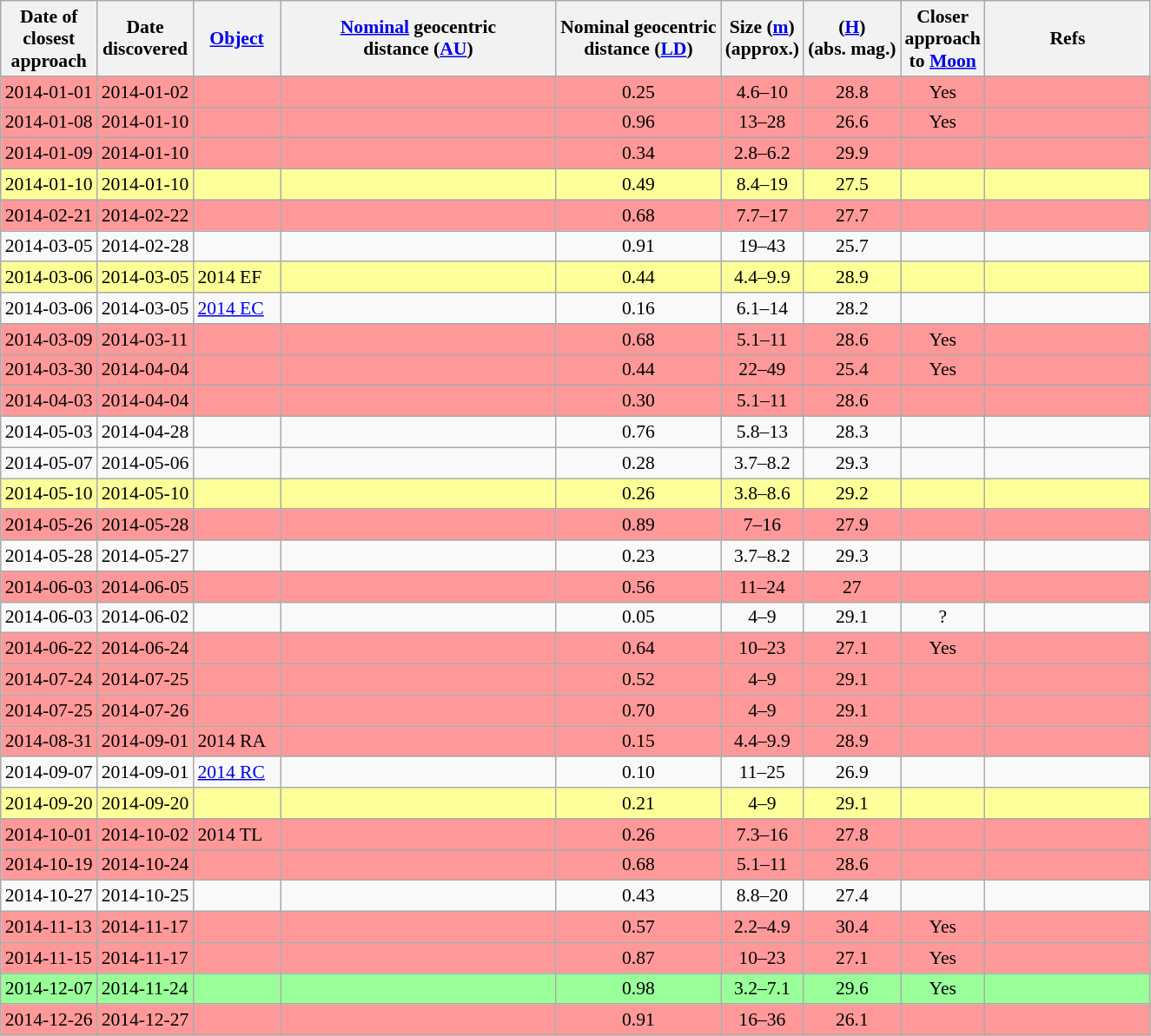<table class="wikitable sortable" style="font-size: 0.9em;">
<tr>
<th>Date of<br>closest<br>approach</th>
<th>Date<br>discovered</th>
<th width=60><a href='#'>Object</a></th>
<th width=205 data-sort-type="number"><a href='#'>Nominal</a> geocentric<br>distance (<a href='#'>AU</a>)</th>
<th data-sort-type="number">Nominal geocentric<br>distance (<a href='#'>LD</a>)</th>
<th data-sort-type="number">Size (<a href='#'>m</a>)<br>(approx.)</th>
<th data-sort-type="number">(<a href='#'>H</a>)<br>(abs. mag.)</th>
<th>Closer<br>approach<br>to <a href='#'>Moon</a></th>
<th width=120>Refs</th>
</tr>
<tr bgcolor="#ff9999">
<td>2014-01-01</td>
<td>2014-01-02</td>
<td></td>
<td></td>
<td align="center">0.25</td>
<td align="center">4.6–10</td>
<td align="center">28.8</td>
<td align="center">Yes</td>
<td></td>
</tr>
<tr bgcolor="#ff9999">
<td>2014-01-08</td>
<td>2014-01-10</td>
<td></td>
<td></td>
<td align="center">0.96</td>
<td align="center">13–28</td>
<td align="center">26.6</td>
<td align="center">Yes</td>
<td></td>
</tr>
<tr bgcolor="#ff9999">
<td>2014-01-09</td>
<td>2014-01-10</td>
<td></td>
<td></td>
<td align="center">0.34</td>
<td align="center">2.8–6.2</td>
<td align="center">29.9</td>
<td></td>
<td></td>
</tr>
<tr bgcolor="#ffff99">
<td>2014-01-10</td>
<td>2014-01-10</td>
<td></td>
<td></td>
<td align="center">0.49</td>
<td align="center">8.4–19</td>
<td align="center">27.5</td>
<td></td>
<td></td>
</tr>
<tr bgcolor="#ff9999">
<td>2014-02-21</td>
<td>2014-02-22</td>
<td></td>
<td></td>
<td align="center">0.68</td>
<td align="center">7.7–17</td>
<td align="center">27.7</td>
<td></td>
<td></td>
</tr>
<tr>
<td>2014-03-05</td>
<td>2014-02-28</td>
<td></td>
<td></td>
<td align="center">0.91</td>
<td align="center">19–43</td>
<td align="center">25.7</td>
<td></td>
<td></td>
</tr>
<tr bgcolor="#ffff99">
<td>2014-03-06</td>
<td>2014-03-05</td>
<td>2014 EF</td>
<td></td>
<td align="center">0.44</td>
<td align="center">4.4–9.9</td>
<td align="center">28.9</td>
<td></td>
<td></td>
</tr>
<tr>
<td>2014-03-06</td>
<td>2014-03-05</td>
<td><a href='#'>2014 EC</a></td>
<td></td>
<td align="center">0.16</td>
<td align="center">6.1–14</td>
<td align="center">28.2</td>
<td></td>
<td></td>
</tr>
<tr bgcolor="#ff9999">
<td>2014-03-09</td>
<td>2014-03-11</td>
<td></td>
<td></td>
<td align="center">0.68</td>
<td align="center">5.1–11</td>
<td align="center">28.6</td>
<td align="center">Yes</td>
<td></td>
</tr>
<tr bgcolor="#ff9999">
<td>2014-03-30</td>
<td>2014-04-04</td>
<td></td>
<td></td>
<td align="center">0.44</td>
<td align="center">22–49</td>
<td align="center">25.4</td>
<td align="center">Yes</td>
<td></td>
</tr>
<tr bgcolor="#ff9999">
<td>2014-04-03</td>
<td>2014-04-04</td>
<td></td>
<td></td>
<td align="center">0.30</td>
<td align="center">5.1–11</td>
<td align="center">28.6</td>
<td></td>
<td></td>
</tr>
<tr>
<td>2014-05-03</td>
<td>2014-04-28</td>
<td></td>
<td></td>
<td align="center">0.76</td>
<td align="center">5.8–13</td>
<td align="center">28.3</td>
<td></td>
<td></td>
</tr>
<tr>
<td>2014-05-07</td>
<td>2014-05-06</td>
<td></td>
<td></td>
<td align="center">0.28</td>
<td align="center">3.7–8.2</td>
<td align="center">29.3</td>
<td></td>
<td></td>
</tr>
<tr bgcolor="#ffff99">
<td>2014-05-10</td>
<td>2014-05-10</td>
<td></td>
<td></td>
<td align="center">0.26</td>
<td align="center">3.8–8.6</td>
<td align="center">29.2</td>
<td></td>
<td></td>
</tr>
<tr bgcolor="#ff9999">
<td>2014-05-26</td>
<td>2014-05-28</td>
<td></td>
<td></td>
<td align="center">0.89</td>
<td align="center">7–16</td>
<td align="center">27.9</td>
<td></td>
<td></td>
</tr>
<tr>
<td>2014-05-28</td>
<td>2014-05-27</td>
<td></td>
<td></td>
<td align="center">0.23</td>
<td align="center">3.7–8.2</td>
<td align="center">29.3</td>
<td></td>
<td></td>
</tr>
<tr bgcolor="#ff9999">
<td>2014-06-03</td>
<td>2014-06-05</td>
<td></td>
<td></td>
<td align="center">0.56</td>
<td align="center">11–24</td>
<td align="center">27</td>
<td></td>
<td></td>
</tr>
<tr>
<td>2014-06-03</td>
<td>2014-06-02</td>
<td></td>
<td></td>
<td align="center">0.05</td>
<td align="center">4–9</td>
<td align="center">29.1</td>
<td align="center">?</td>
<td></td>
</tr>
<tr bgcolor="#ff9999">
<td>2014-06-22</td>
<td>2014-06-24</td>
<td></td>
<td></td>
<td align="center">0.64</td>
<td align="center">10–23</td>
<td align="center">27.1</td>
<td align="center">Yes</td>
<td></td>
</tr>
<tr bgcolor="#ff9999">
<td>2014-07-24</td>
<td>2014-07-25</td>
<td></td>
<td></td>
<td align="center">0.52</td>
<td align="center">4–9</td>
<td align="center">29.1</td>
<td></td>
<td></td>
</tr>
<tr bgcolor="#ff9999">
<td>2014-07-25</td>
<td>2014-07-26</td>
<td></td>
<td></td>
<td align="center">0.70</td>
<td align="center">4–9</td>
<td align="center">29.1</td>
<td></td>
<td></td>
</tr>
<tr bgcolor="#ff9999">
<td>2014-08-31</td>
<td>2014-09-01</td>
<td>2014 RA</td>
<td></td>
<td align="center">0.15</td>
<td align="center">4.4–9.9</td>
<td align="center">28.9</td>
<td></td>
<td></td>
</tr>
<tr>
<td>2014-09-07</td>
<td>2014-09-01</td>
<td><a href='#'>2014 RC</a></td>
<td></td>
<td align="center">0.10</td>
<td align="center">11–25</td>
<td align="center">26.9</td>
<td></td>
<td></td>
</tr>
<tr bgcolor="#ffff99">
<td>2014-09-20</td>
<td>2014-09-20</td>
<td></td>
<td></td>
<td align="center">0.21</td>
<td align="center">4–9</td>
<td align="center">29.1</td>
<td></td>
<td></td>
</tr>
<tr bgcolor="#ff9999">
<td>2014-10-01</td>
<td>2014-10-02</td>
<td>2014 TL</td>
<td></td>
<td align="center">0.26</td>
<td align="center">7.3–16</td>
<td align="center">27.8</td>
<td></td>
<td></td>
</tr>
<tr bgcolor="#ff9999">
<td>2014-10-19</td>
<td>2014-10-24</td>
<td></td>
<td></td>
<td align="center">0.68</td>
<td align="center">5.1–11</td>
<td align="center">28.6</td>
<td></td>
<td></td>
</tr>
<tr>
<td>2014-10-27</td>
<td>2014-10-25</td>
<td></td>
<td></td>
<td align="center">0.43</td>
<td align="center">8.8–20</td>
<td align="center">27.4</td>
<td></td>
<td></td>
</tr>
<tr bgcolor="#ff9999">
<td>2014-11-13</td>
<td>2014-11-17</td>
<td></td>
<td></td>
<td align="center">0.57</td>
<td align="center">2.2–4.9</td>
<td align="center">30.4</td>
<td align="center">Yes</td>
<td></td>
</tr>
<tr bgcolor="#ff9999">
<td>2014-11-15</td>
<td>2014-11-17</td>
<td></td>
<td></td>
<td align="center">0.87</td>
<td align="center">10–23</td>
<td align="center">27.1</td>
<td align="center">Yes</td>
<td></td>
</tr>
<tr bgcolor="#99ff99">
<td>2014-12-07</td>
<td>2014-11-24</td>
<td></td>
<td></td>
<td align="center">0.98</td>
<td align="center">3.2–7.1</td>
<td align="center">29.6</td>
<td align="center">Yes</td>
<td></td>
</tr>
<tr bgcolor="#ff9999">
<td>2014-12-26</td>
<td>2014-12-27</td>
<td></td>
<td></td>
<td align="center">0.91</td>
<td align="center">16–36</td>
<td align="center">26.1</td>
<td></td>
<td></td>
</tr>
</table>
